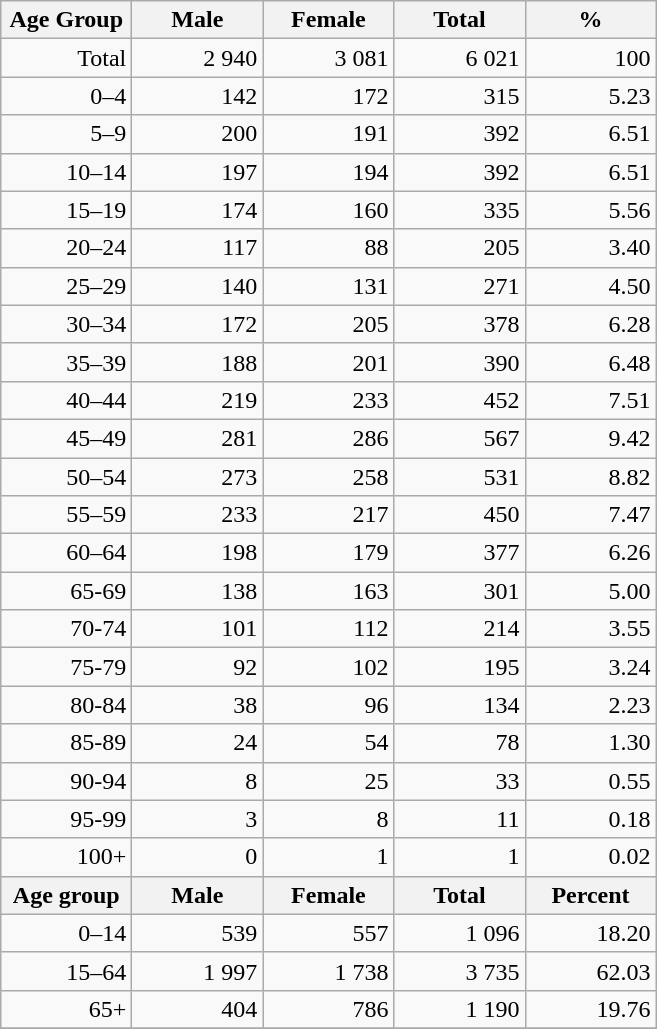<table class="wikitable">
<tr>
<th width="80pt">Age Group</th>
<th width="80pt">Male</th>
<th width="80pt">Female</th>
<th width="80pt">Total</th>
<th width="80pt">%</th>
</tr>
<tr>
<td align="right">Total</td>
<td align="right">2 940</td>
<td align="right">3 081</td>
<td align="right">6 021</td>
<td align="right">100</td>
</tr>
<tr>
<td align="right">0–4</td>
<td align="right">142</td>
<td align="right">172</td>
<td align="right">315</td>
<td align="right">5.23</td>
</tr>
<tr>
<td align="right">5–9</td>
<td align="right">200</td>
<td align="right">191</td>
<td align="right">392</td>
<td align="right">6.51</td>
</tr>
<tr>
<td align="right">10–14</td>
<td align="right">197</td>
<td align="right">194</td>
<td align="right">392</td>
<td align="right">6.51</td>
</tr>
<tr>
<td align="right">15–19</td>
<td align="right">174</td>
<td align="right">160</td>
<td align="right">335</td>
<td align="right">5.56</td>
</tr>
<tr>
<td align="right">20–24</td>
<td align="right">117</td>
<td align="right">88</td>
<td align="right">205</td>
<td align="right">3.40</td>
</tr>
<tr>
<td align="right">25–29</td>
<td align="right">140</td>
<td align="right">131</td>
<td align="right">271</td>
<td align="right">4.50</td>
</tr>
<tr>
<td align="right">30–34</td>
<td align="right">172</td>
<td align="right">205</td>
<td align="right">378</td>
<td align="right">6.28</td>
</tr>
<tr>
<td align="right">35–39</td>
<td align="right">188</td>
<td align="right">201</td>
<td align="right">390</td>
<td align="right">6.48</td>
</tr>
<tr>
<td align="right">40–44</td>
<td align="right">219</td>
<td align="right">233</td>
<td align="right">452</td>
<td align="right">7.51</td>
</tr>
<tr>
<td align="right">45–49</td>
<td align="right">281</td>
<td align="right">286</td>
<td align="right">567</td>
<td align="right">9.42</td>
</tr>
<tr>
<td align="right">50–54</td>
<td align="right">273</td>
<td align="right">258</td>
<td align="right">531</td>
<td align="right">8.82</td>
</tr>
<tr>
<td align="right">55–59</td>
<td align="right">233</td>
<td align="right">217</td>
<td align="right">450</td>
<td align="right">7.47</td>
</tr>
<tr>
<td align="right">60–64</td>
<td align="right">198</td>
<td align="right">179</td>
<td align="right">377</td>
<td align="right">6.26</td>
</tr>
<tr>
<td align="right">65-69</td>
<td align="right">138</td>
<td align="right">163</td>
<td align="right">301</td>
<td align="right">5.00</td>
</tr>
<tr>
<td align="right">70-74</td>
<td align="right">101</td>
<td align="right">112</td>
<td align="right">214</td>
<td align="right">3.55</td>
</tr>
<tr>
<td align="right">75-79</td>
<td align="right">92</td>
<td align="right">102</td>
<td align="right">195</td>
<td align="right">3.24</td>
</tr>
<tr>
<td align="right">80-84</td>
<td align="right">38</td>
<td align="right">96</td>
<td align="right">134</td>
<td align="right">2.23</td>
</tr>
<tr>
<td align="right">85-89</td>
<td align="right">24</td>
<td align="right">54</td>
<td align="right">78</td>
<td align="right">1.30</td>
</tr>
<tr>
<td align="right">90-94</td>
<td align="right">8</td>
<td align="right">25</td>
<td align="right">33</td>
<td align="right">0.55</td>
</tr>
<tr>
<td align="right">95-99</td>
<td align="right">3</td>
<td align="right">8</td>
<td align="right">11</td>
<td align="right">0.18</td>
</tr>
<tr>
<td align="right">100+</td>
<td align="right">0</td>
<td align="right">1</td>
<td align="right">1</td>
<td align="right">0.02</td>
</tr>
<tr>
<th width="50">Age group</th>
<th width="80pt">Male</th>
<th width="80">Female</th>
<th width="80">Total</th>
<th width="50">Percent</th>
</tr>
<tr>
<td align="right">0–14</td>
<td align="right">539</td>
<td align="right">557</td>
<td align="right">1 096</td>
<td align="right">18.20</td>
</tr>
<tr>
<td align="right">15–64</td>
<td align="right">1 997</td>
<td align="right">1 738</td>
<td align="right">3 735</td>
<td align="right">62.03</td>
</tr>
<tr>
<td align="right">65+</td>
<td align="right">404</td>
<td align="right">786</td>
<td align="right">1 190</td>
<td align="right">19.76</td>
</tr>
<tr>
</tr>
</table>
